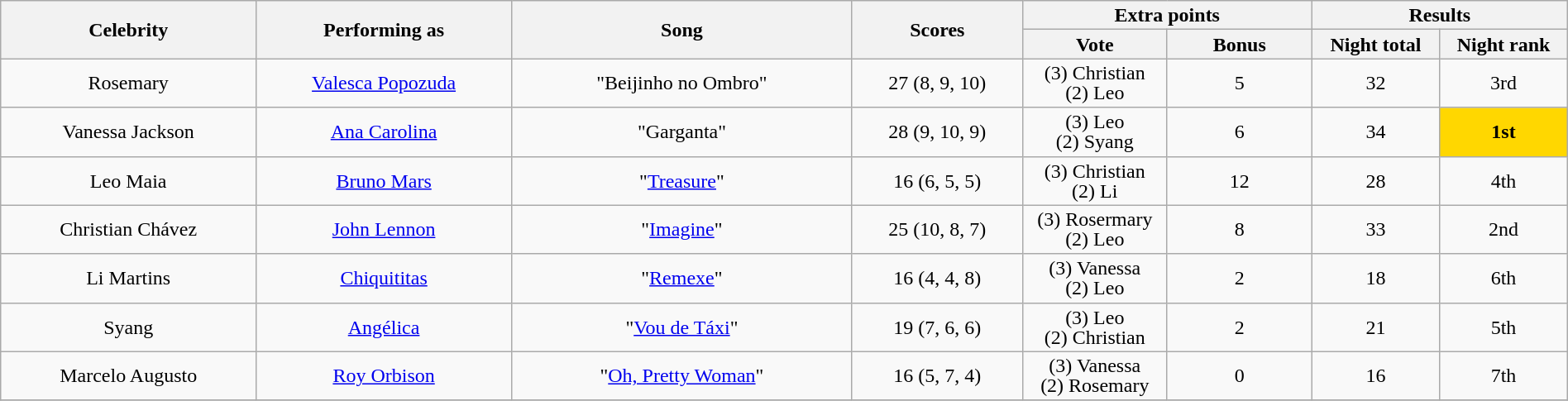<table class="wikitable" style="font-size:100%; line-height:16px; text-align:center" width="100%">
<tr>
<th rowspan="2" style="width:15.0%;">Celebrity</th>
<th rowspan="2" style="width:15.0%;">Performing as</th>
<th rowspan="2" style="width:20.0%;">Song</th>
<th rowspan="2" style="width:10.0%;">Scores</th>
<th colspan="2">Extra points</th>
<th colspan="2">Results</th>
</tr>
<tr>
<th style="width:08.5%;">Vote</th>
<th style="width:08.5%;">Bonus</th>
<th style="width:07.5%;">Night total</th>
<th style="width:07.5%;">Night rank</th>
</tr>
<tr>
<td>Rosemary</td>
<td><a href='#'>Valesca Popozuda</a></td>
<td>"Beijinho no Ombro"</td>
<td>27 (8, 9, 10)</td>
<td>(3) Christian<br>(2) Leo</td>
<td>5</td>
<td>32</td>
<td>3rd</td>
</tr>
<tr>
<td>Vanessa Jackson</td>
<td><a href='#'>Ana Carolina</a></td>
<td>"Garganta"</td>
<td>28 (9, 10, 9)</td>
<td>(3) Leo<br>(2) Syang</td>
<td>6</td>
<td>34</td>
<td bgcolor="FFD700"><strong>1st</strong></td>
</tr>
<tr>
<td>Leo Maia</td>
<td><a href='#'>Bruno Mars</a></td>
<td>"<a href='#'>Treasure</a>"</td>
<td>16 (6, 5, 5)</td>
<td>(3) Christian<br>(2) Li</td>
<td>12</td>
<td>28</td>
<td>4th</td>
</tr>
<tr>
<td>Christian Chávez</td>
<td><a href='#'>John Lennon</a></td>
<td>"<a href='#'>Imagine</a>"</td>
<td>25 (10, 8, 7)</td>
<td>(3) Rosermary<br>(2) Leo</td>
<td>8</td>
<td>33</td>
<td>2nd</td>
</tr>
<tr>
<td>Li Martins</td>
<td><a href='#'>Chiquititas</a></td>
<td>"<a href='#'>Remexe</a>"</td>
<td>16 (4, 4, 8)</td>
<td>(3) Vanessa<br>(2) Leo</td>
<td>2</td>
<td>18</td>
<td>6th</td>
</tr>
<tr>
<td>Syang</td>
<td><a href='#'>Angélica</a></td>
<td>"<a href='#'>Vou de Táxi</a>"</td>
<td>19 (7, 6, 6)</td>
<td>(3) Leo<br>(2) Christian</td>
<td>2</td>
<td>21</td>
<td>5th</td>
</tr>
<tr>
<td>Marcelo Augusto</td>
<td><a href='#'>Roy Orbison</a></td>
<td>"<a href='#'>Oh, Pretty Woman</a>"</td>
<td>16 (5, 7, 4)</td>
<td>(3) Vanessa<br>(2) Rosemary</td>
<td>0</td>
<td>16</td>
<td>7th</td>
</tr>
<tr>
</tr>
</table>
